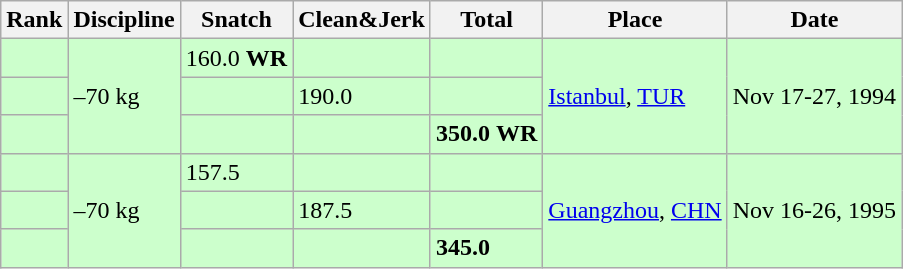<table class="wikitable">
<tr>
<th>Rank</th>
<th>Discipline</th>
<th>Snatch</th>
<th>Clean&Jerk</th>
<th>Total</th>
<th>Place</th>
<th>Date</th>
</tr>
<tr bgcolor=#CCFFCC>
<td></td>
<td rowspan=3>–70 kg</td>
<td>160.0 <strong>WR</strong></td>
<td></td>
<td></td>
<td rowspan=3><a href='#'>Istanbul</a>, <a href='#'>TUR</a></td>
<td rowspan=3>Nov 17-27, 1994</td>
</tr>
<tr bgcolor=#CCFFCC>
<td></td>
<td></td>
<td>190.0</td>
<td></td>
</tr>
<tr bgcolor=#CCFFCC>
<td><strong></strong></td>
<td></td>
<td></td>
<td><strong>350.0</strong> <strong>WR</strong></td>
</tr>
<tr bgcolor=#CCFFCC>
<td></td>
<td rowspan=3>–70 kg</td>
<td>157.5</td>
<td></td>
<td></td>
<td rowspan=3><a href='#'>Guangzhou</a>, <a href='#'>CHN</a></td>
<td rowspan=3>Nov 16-26, 1995</td>
</tr>
<tr bgcolor=#CCFFCC>
<td></td>
<td></td>
<td>187.5</td>
<td></td>
</tr>
<tr bgcolor=#CCFFCC>
<td><strong></strong></td>
<td></td>
<td></td>
<td><strong>345.0</strong></td>
</tr>
</table>
